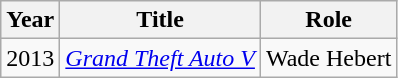<table class = "wikitable sortable">
<tr>
<th>Year</th>
<th>Title</th>
<th>Role</th>
</tr>
<tr>
<td>2013</td>
<td><em><a href='#'>Grand Theft Auto V</a></em></td>
<td>Wade Hebert</td>
</tr>
</table>
